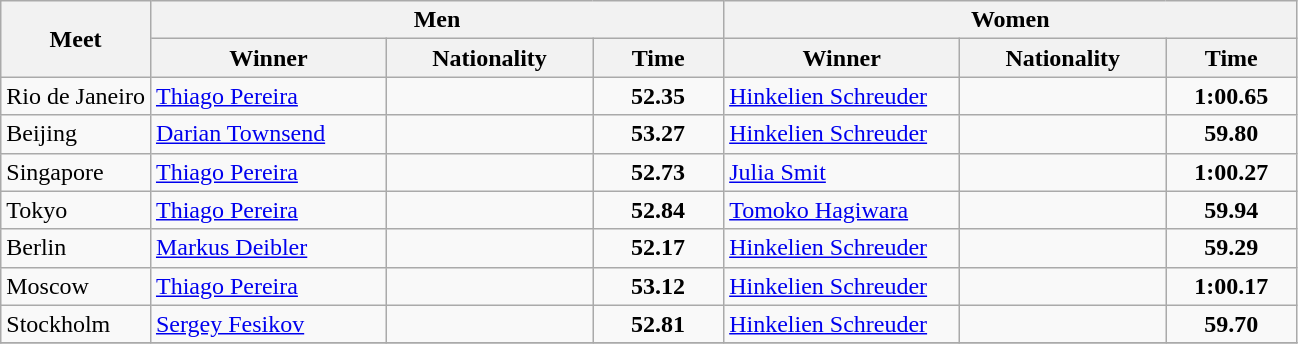<table class="wikitable">
<tr>
<th rowspan="2">Meet</th>
<th colspan="3">Men</th>
<th colspan="3">Women</th>
</tr>
<tr>
<th width=150>Winner</th>
<th width=130>Nationality</th>
<th width=80>Time</th>
<th width=150>Winner</th>
<th width=130>Nationality</th>
<th width=80>Time</th>
</tr>
<tr>
<td>Rio de Janeiro</td>
<td><a href='#'>Thiago Pereira</a></td>
<td></td>
<td align=center><strong>52.35</strong></td>
<td><a href='#'>Hinkelien Schreuder</a></td>
<td></td>
<td align=center><strong>1:00.65</strong></td>
</tr>
<tr>
<td>Beijing</td>
<td><a href='#'>Darian Townsend</a></td>
<td></td>
<td align=center><strong>53.27</strong></td>
<td><a href='#'>Hinkelien Schreuder</a></td>
<td></td>
<td align=center><strong>59.80</strong></td>
</tr>
<tr>
<td>Singapore</td>
<td><a href='#'>Thiago Pereira</a></td>
<td></td>
<td align=center><strong>52.73</strong></td>
<td><a href='#'>Julia Smit</a></td>
<td></td>
<td align=center><strong>1:00.27</strong></td>
</tr>
<tr>
<td>Tokyo</td>
<td><a href='#'>Thiago Pereira</a></td>
<td></td>
<td align=center><strong>52.84</strong></td>
<td><a href='#'>Tomoko Hagiwara</a></td>
<td></td>
<td align=center><strong>59.94</strong></td>
</tr>
<tr>
<td>Berlin</td>
<td><a href='#'>Markus Deibler</a></td>
<td></td>
<td align=center><strong>52.17</strong></td>
<td><a href='#'>Hinkelien Schreuder</a></td>
<td></td>
<td align=center><strong>59.29</strong></td>
</tr>
<tr>
<td>Moscow</td>
<td><a href='#'>Thiago Pereira</a></td>
<td></td>
<td align=center><strong>53.12</strong></td>
<td><a href='#'>Hinkelien Schreuder</a></td>
<td></td>
<td align=center><strong>1:00.17</strong></td>
</tr>
<tr>
<td>Stockholm</td>
<td><a href='#'>Sergey Fesikov</a></td>
<td></td>
<td align=center><strong>52.81</strong></td>
<td><a href='#'>Hinkelien Schreuder</a></td>
<td></td>
<td align=center><strong>59.70</strong></td>
</tr>
<tr>
</tr>
</table>
